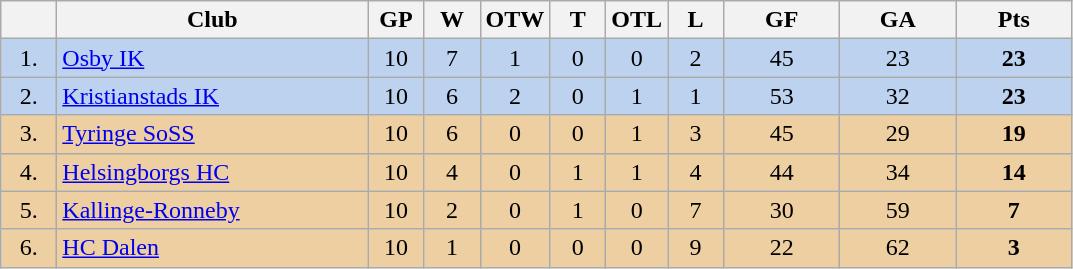<table class="wikitable">
<tr>
<th width="30"></th>
<th width="200">Club</th>
<th width="30">GP</th>
<th width="30">W</th>
<th width="30">OTW</th>
<th width="30">T</th>
<th width="30">OTL</th>
<th width="30">L</th>
<th width="70">GF</th>
<th width="70">GA</th>
<th width="70">Pts</th>
</tr>
<tr bgcolor="#BCD2EE" align="center">
<td>1.</td>
<td align="left"><a href='#'>Osby IK</a></td>
<td>10</td>
<td>7</td>
<td>1</td>
<td>0</td>
<td>0</td>
<td>2</td>
<td>45</td>
<td>23</td>
<td><strong>23</strong></td>
</tr>
<tr bgcolor="#BCD2EE" align="center">
<td>2.</td>
<td align="left"><a href='#'>Kristianstads IK</a></td>
<td>10</td>
<td>6</td>
<td>2</td>
<td>0</td>
<td>1</td>
<td>1</td>
<td>53</td>
<td>32</td>
<td><strong>23</strong></td>
</tr>
<tr bgcolor="#EECFA1" align="center">
<td>3.</td>
<td align="left"><a href='#'>Tyringe SoSS</a></td>
<td>10</td>
<td>6</td>
<td>0</td>
<td>0</td>
<td>1</td>
<td>3</td>
<td>45</td>
<td>29</td>
<td><strong>19</strong></td>
</tr>
<tr bgcolor="#EECFA1" align="center">
<td>4.</td>
<td align="left"><a href='#'>Helsingborgs HC</a></td>
<td>10</td>
<td>4</td>
<td>0</td>
<td>1</td>
<td>1</td>
<td>4</td>
<td>44</td>
<td>34</td>
<td><strong>14</strong></td>
</tr>
<tr bgcolor="#EECFA1" align="center">
<td>5.</td>
<td align="left"><a href='#'>Kallinge-Ronneby</a></td>
<td>10</td>
<td>2</td>
<td>0</td>
<td>1</td>
<td>0</td>
<td>7</td>
<td>30</td>
<td>59</td>
<td><strong>7</strong></td>
</tr>
<tr bgcolor="#EECFA1" align="center">
<td>6.</td>
<td align="left"><a href='#'>HC Dalen</a></td>
<td>10</td>
<td>1</td>
<td>0</td>
<td>0</td>
<td>0</td>
<td>9</td>
<td>22</td>
<td>62</td>
<td><strong>3</strong></td>
</tr>
</table>
